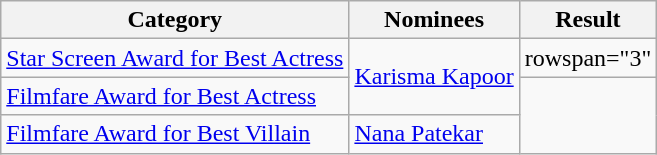<table class="wikitable">
<tr>
<th>Category</th>
<th>Nominees</th>
<th>Result</th>
</tr>
<tr>
<td><a href='#'>Star Screen Award for Best Actress</a></td>
<td rowspan="2"><a href='#'>Karisma Kapoor</a></td>
<td>rowspan="3"<br></td>
</tr>
<tr>
<td><a href='#'>Filmfare Award for Best Actress</a></td>
</tr>
<tr>
<td><a href='#'>Filmfare Award for Best Villain</a></td>
<td><a href='#'>Nana Patekar</a></td>
</tr>
</table>
